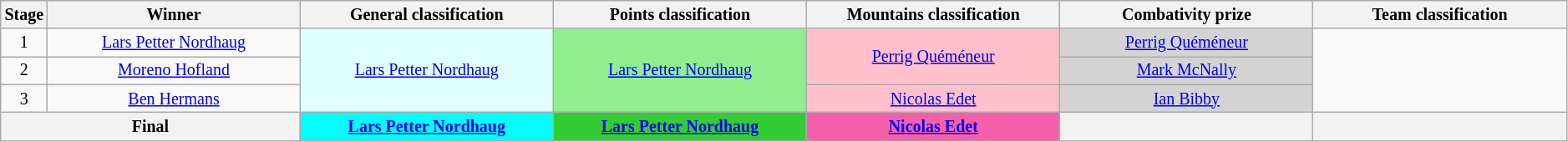<table class=wikitable style="text-align: center; font-size:smaller;">
<tr>
<th style="width:1%;">Stage</th>
<th style="width:16.5%;">Winner</th>
<th style="width:16.5%;">General classification<br></th>
<th style="width:16.5%;">Points classification<br></th>
<th style="width:16.5%;">Mountains classification<br></th>
<th style="width:16.5%;">Combativity prize<br></th>
<th style="width:16.5%;">Team classification</th>
</tr>
<tr>
<td>1</td>
<td><a href='#'>Lars Petter Nordhaug</a></td>
<td style="background:lightcyan;" rowspan=3><a href='#'>Lars Petter Nordhaug</a></td>
<td style="background:lightgreen;" rowspan=3><a href='#'>Lars Petter Nordhaug</a></td>
<td style="background:pink;" rowspan=2><a href='#'>Perrig Quéméneur</a></td>
<td style="background:lightgray;"><a href='#'>Perrig Quéméneur</a></td>
<td rowspan=3></td>
</tr>
<tr>
<td>2</td>
<td><a href='#'>Moreno Hofland</a></td>
<td style="background:lightgray;"><a href='#'>Mark McNally</a></td>
</tr>
<tr>
<td>3</td>
<td><a href='#'>Ben Hermans</a></td>
<td style="background:pink;"><a href='#'>Nicolas Edet</a></td>
<td style="background:lightgray;"><a href='#'>Ian Bibby</a></td>
</tr>
<tr>
<th colspan=2>Final</th>
<th style="background:cyan;"><a href='#'>Lars Petter Nordhaug</a></th>
<th style="background:limegreen;"><a href='#'>Lars Petter Nordhaug</a></th>
<th style="background:#F660AB;"><a href='#'>Nicolas Edet</a></th>
<th></th>
<th></th>
</tr>
</table>
